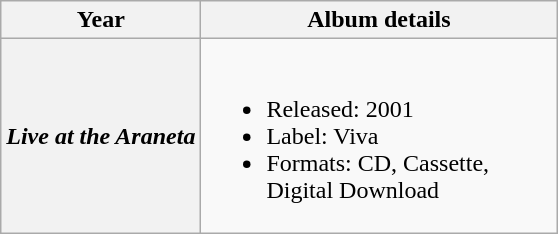<table class="wikitable plainrowheaders">
<tr>
<th>Year</th>
<th width=230>Album details</th>
</tr>
<tr>
<th scope="row"><em>Live at the Araneta</em></th>
<td><br><ul><li>Released: 2001</li><li>Label: Viva</li><li>Formats: CD, Cassette, Digital Download</li></ul></td>
</tr>
</table>
